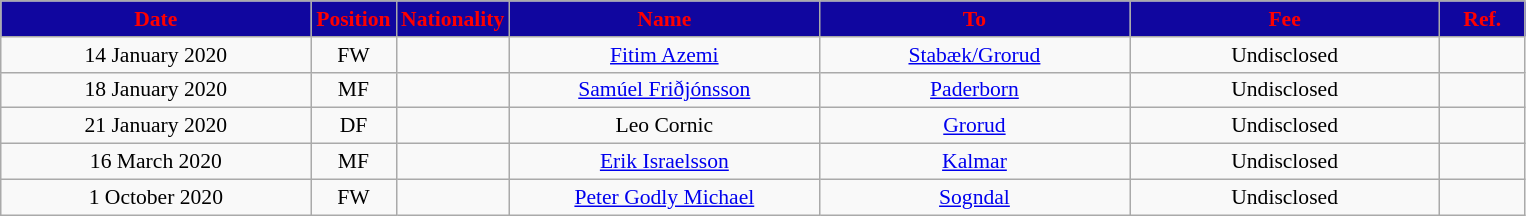<table class="wikitable"  style="text-align:center; font-size:90%; ">
<tr>
<th style="background:#10069F; color:red; width:200px;">Date</th>
<th style="background:#10069F; color:red; width:50px;">Position</th>
<th style="background:#10069F; color:red; width:50px;">Nationality</th>
<th style="background:#10069F; color:red; width:200px;">Name</th>
<th style="background:#10069F; color:red; width:200px;">To</th>
<th style="background:#10069F; color:red; width:200px;">Fee</th>
<th style="background:#10069F; color:red; width:50px;">Ref.</th>
</tr>
<tr>
<td>14 January 2020</td>
<td>FW</td>
<td></td>
<td><a href='#'>Fitim Azemi</a></td>
<td><a href='#'>Stabæk/Grorud</a></td>
<td>Undisclosed</td>
<td></td>
</tr>
<tr>
<td>18 January 2020</td>
<td>MF</td>
<td></td>
<td><a href='#'>Samúel Friðjónsson</a></td>
<td><a href='#'>Paderborn</a></td>
<td>Undisclosed</td>
<td></td>
</tr>
<tr>
<td>21 January 2020</td>
<td>DF</td>
<td></td>
<td>Leo Cornic</td>
<td><a href='#'>Grorud</a></td>
<td>Undisclosed</td>
<td></td>
</tr>
<tr>
<td>16 March 2020</td>
<td>MF</td>
<td></td>
<td><a href='#'>Erik Israelsson</a></td>
<td><a href='#'>Kalmar</a></td>
<td>Undisclosed</td>
<td></td>
</tr>
<tr>
<td>1 October 2020</td>
<td>FW</td>
<td></td>
<td><a href='#'>Peter Godly Michael</a></td>
<td><a href='#'>Sogndal</a></td>
<td>Undisclosed</td>
<td></td>
</tr>
</table>
